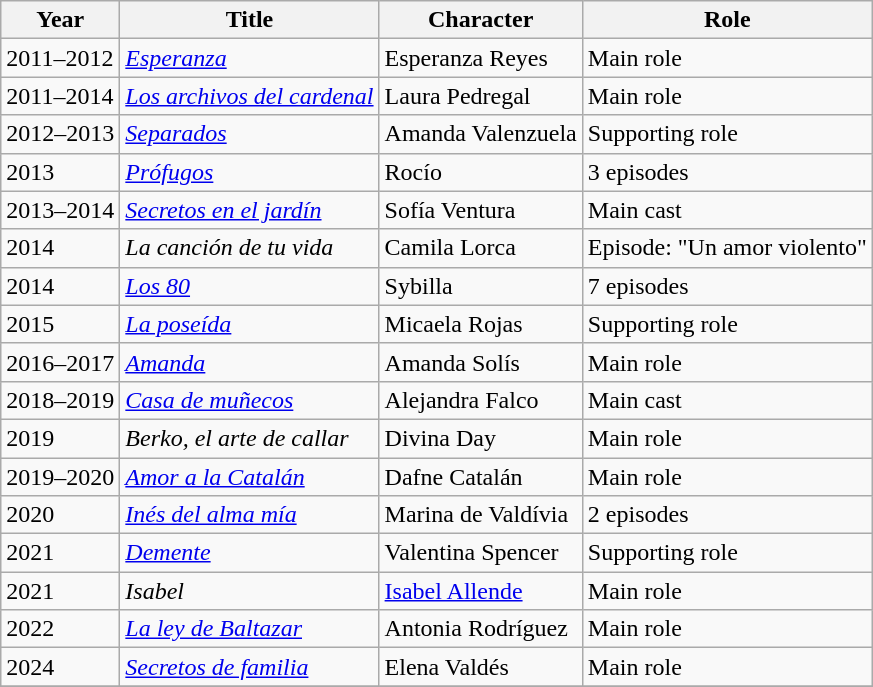<table class="wikitable">
<tr>
<th>Year</th>
<th>Title</th>
<th>Character</th>
<th>Role</th>
</tr>
<tr>
<td>2011–2012</td>
<td><em><a href='#'>Esperanza</a></em></td>
<td>Esperanza Reyes</td>
<td>Main role</td>
</tr>
<tr>
<td>2011–2014</td>
<td><em><a href='#'>Los archivos del cardenal</a></em></td>
<td>Laura Pedregal</td>
<td>Main role</td>
</tr>
<tr>
<td>2012–2013</td>
<td><em><a href='#'>Separados</a></em></td>
<td>Amanda Valenzuela</td>
<td>Supporting role</td>
</tr>
<tr>
<td>2013</td>
<td><em><a href='#'>Prófugos</a></em></td>
<td>Rocío</td>
<td>3 episodes</td>
</tr>
<tr>
<td>2013–2014</td>
<td><em><a href='#'>Secretos en el jardín</a></em></td>
<td>Sofía Ventura</td>
<td>Main cast</td>
</tr>
<tr>
<td>2014</td>
<td><em>La canción de tu vida</em></td>
<td>Camila Lorca</td>
<td>Episode: "Un amor violento"</td>
</tr>
<tr>
<td>2014</td>
<td><em><a href='#'>Los 80</a></em></td>
<td>Sybilla</td>
<td>7 episodes</td>
</tr>
<tr>
<td>2015</td>
<td><em><a href='#'>La poseída</a></em></td>
<td>Micaela Rojas</td>
<td>Supporting role</td>
</tr>
<tr>
<td>2016–2017</td>
<td><em><a href='#'>Amanda</a></em></td>
<td>Amanda Solís</td>
<td>Main role</td>
</tr>
<tr>
<td>2018–2019</td>
<td><em><a href='#'>Casa de muñecos</a></em></td>
<td>Alejandra Falco</td>
<td>Main cast</td>
</tr>
<tr>
<td>2019</td>
<td><em>Berko, el arte de callar</em></td>
<td>Divina Day</td>
<td>Main role</td>
</tr>
<tr>
<td>2019–2020</td>
<td><em><a href='#'>Amor a la Catalán</a></em></td>
<td>Dafne Catalán</td>
<td>Main role</td>
</tr>
<tr>
<td>2020</td>
<td><em><a href='#'>Inés del alma mía</a></em></td>
<td>Marina de Valdívia</td>
<td>2 episodes</td>
</tr>
<tr>
<td>2021</td>
<td><em><a href='#'>Demente</a></em></td>
<td>Valentina Spencer</td>
<td>Supporting role</td>
</tr>
<tr>
<td>2021</td>
<td><em>Isabel</em></td>
<td><a href='#'>Isabel Allende</a></td>
<td>Main role</td>
</tr>
<tr>
<td>2022</td>
<td><em><a href='#'>La ley de Baltazar</a></em></td>
<td>Antonia Rodríguez</td>
<td>Main role</td>
</tr>
<tr>
<td>2024</td>
<td><em><a href='#'>Secretos de familia</a></em></td>
<td>Elena Valdés</td>
<td>Main role</td>
</tr>
<tr>
</tr>
</table>
